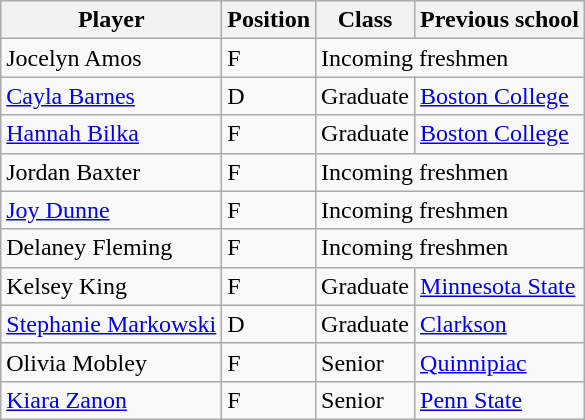<table class="wikitable">
<tr>
<th>Player</th>
<th>Position</th>
<th>Class</th>
<th>Previous school</th>
</tr>
<tr>
<td>Jocelyn Amos</td>
<td>F</td>
<td colspan="2">Incoming freshmen</td>
</tr>
<tr>
<td><a href='#'>Cayla Barnes</a></td>
<td>D</td>
<td>Graduate</td>
<td><a href='#'>Boston College</a></td>
</tr>
<tr>
<td><a href='#'>Hannah Bilka</a></td>
<td>F</td>
<td>Graduate</td>
<td><a href='#'>Boston College</a></td>
</tr>
<tr>
<td>Jordan Baxter</td>
<td>F</td>
<td colspan="2">Incoming freshmen</td>
</tr>
<tr>
<td><a href='#'>Joy Dunne</a></td>
<td>F</td>
<td colspan="2">Incoming freshmen</td>
</tr>
<tr>
<td>Delaney Fleming</td>
<td>F</td>
<td colspan="2">Incoming freshmen</td>
</tr>
<tr>
<td>Kelsey King</td>
<td>F</td>
<td>Graduate</td>
<td><a href='#'>Minnesota State</a></td>
</tr>
<tr>
<td><a href='#'>Stephanie Markowski</a></td>
<td>D</td>
<td>Graduate</td>
<td><a href='#'>Clarkson</a></td>
</tr>
<tr>
<td>Olivia Mobley</td>
<td>F</td>
<td>Senior</td>
<td><a href='#'>Quinnipiac</a></td>
</tr>
<tr>
<td><a href='#'>Kiara Zanon</a></td>
<td>F</td>
<td>Senior</td>
<td><a href='#'>Penn State</a></td>
</tr>
</table>
